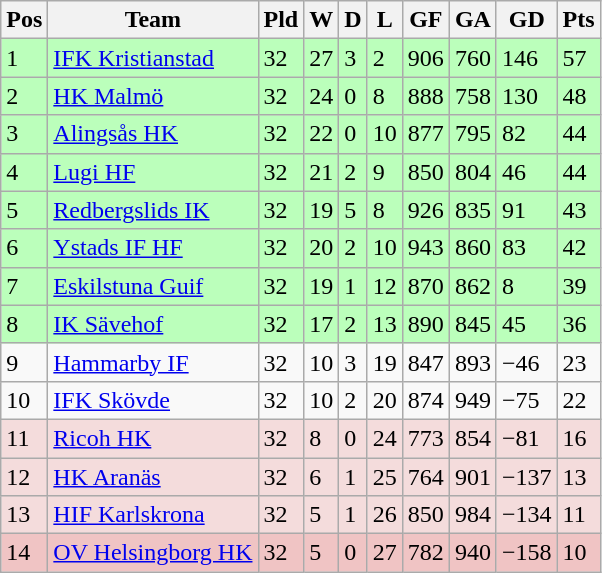<table class="wikitable">
<tr>
<th><span>Pos</span></th>
<th>Team</th>
<th><span>Pld</span></th>
<th><span>W</span></th>
<th><span>D</span></th>
<th><span>L</span></th>
<th><span>GF</span></th>
<th><span>GA</span></th>
<th><span>GD</span></th>
<th><span>Pts</span></th>
</tr>
<tr style="background:#bbffbb">
<td>1</td>
<td><a href='#'>IFK Kristianstad</a></td>
<td>32</td>
<td>27</td>
<td>3</td>
<td>2</td>
<td>906</td>
<td>760</td>
<td>146</td>
<td>57</td>
</tr>
<tr style="background:#bbffbb">
<td>2</td>
<td><a href='#'>HK Malmö</a></td>
<td>32</td>
<td>24</td>
<td>0</td>
<td>8</td>
<td>888</td>
<td>758</td>
<td>130</td>
<td>48</td>
</tr>
<tr style="background:#bbffbb">
<td>3</td>
<td><a href='#'>Alingsås HK</a></td>
<td>32</td>
<td>22</td>
<td>0</td>
<td>10</td>
<td>877</td>
<td>795</td>
<td>82</td>
<td>44</td>
</tr>
<tr style="background:#bbffbb">
<td>4</td>
<td><a href='#'>Lugi HF</a></td>
<td>32</td>
<td>21</td>
<td>2</td>
<td>9</td>
<td>850</td>
<td>804</td>
<td>46</td>
<td>44</td>
</tr>
<tr style="background:#bbffbb">
<td>5</td>
<td><a href='#'>Redbergslids IK</a></td>
<td>32</td>
<td>19</td>
<td>5</td>
<td>8</td>
<td>926</td>
<td>835</td>
<td>91</td>
<td>43</td>
</tr>
<tr style="background:#bbffbb">
<td>6</td>
<td><a href='#'>Ystads IF HF</a></td>
<td>32</td>
<td>20</td>
<td>2</td>
<td>10</td>
<td>943</td>
<td>860</td>
<td>83</td>
<td>42</td>
</tr>
<tr style="background:#bbffbb">
<td>7</td>
<td><a href='#'>Eskilstuna Guif</a></td>
<td>32</td>
<td>19</td>
<td>1</td>
<td>12</td>
<td>870</td>
<td>862</td>
<td>8</td>
<td>39</td>
</tr>
<tr style="background:#bbffbb">
<td>8</td>
<td><a href='#'>IK Sävehof</a></td>
<td>32</td>
<td>17</td>
<td>2</td>
<td>13</td>
<td>890</td>
<td>845</td>
<td>45</td>
<td>36</td>
</tr>
<tr>
<td>9</td>
<td><a href='#'>Hammarby IF</a></td>
<td>32</td>
<td>10</td>
<td>3</td>
<td>19</td>
<td>847</td>
<td>893</td>
<td>−46</td>
<td>23</td>
</tr>
<tr>
<td>10</td>
<td><a href='#'>IFK Skövde</a></td>
<td>32</td>
<td>10</td>
<td>2</td>
<td>20</td>
<td>874</td>
<td>949</td>
<td>−75</td>
<td>22</td>
</tr>
<tr style="background:#f4dcdc">
<td>11</td>
<td><a href='#'>Ricoh HK</a></td>
<td>32</td>
<td>8</td>
<td>0</td>
<td>24</td>
<td>773</td>
<td>854</td>
<td>−81</td>
<td>16</td>
</tr>
<tr style="background:#f4dcdc">
<td>12</td>
<td><a href='#'>HK Aranäs</a></td>
<td>32</td>
<td>6</td>
<td>1</td>
<td>25</td>
<td>764</td>
<td>901</td>
<td>−137</td>
<td>13</td>
</tr>
<tr style="background:#f4dcdc">
<td>13</td>
<td><a href='#'>HIF Karlskrona</a></td>
<td>32</td>
<td>5</td>
<td>1</td>
<td>26</td>
<td>850</td>
<td>984</td>
<td>−134</td>
<td>11</td>
</tr>
<tr style="background:#f0c4c4">
<td>14</td>
<td><a href='#'>OV Helsingborg HK</a></td>
<td>32</td>
<td>5</td>
<td>0</td>
<td>27</td>
<td>782</td>
<td>940</td>
<td>−158</td>
<td>10</td>
</tr>
</table>
